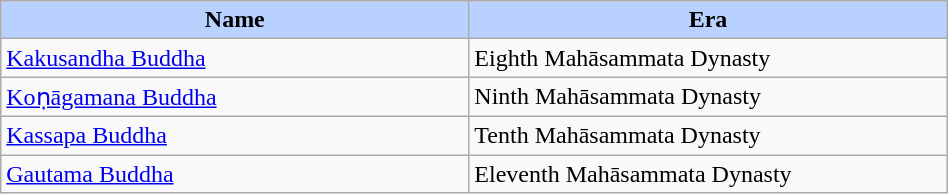<table width=50% class="wikitable">
<tr>
<th style="background-color:#B9D1FF" width=10%>Name</th>
<th style="background-color:#B9D1FF" width=10%>Era</th>
</tr>
<tr>
<td><a href='#'>Kakusandha Buddha</a></td>
<td>Eighth Mahāsammata Dynasty</td>
</tr>
<tr>
<td><a href='#'>Koṇāgamana Buddha</a></td>
<td>Ninth Mahāsammata Dynasty</td>
</tr>
<tr>
<td><a href='#'>Kassapa Buddha</a></td>
<td>Tenth Mahāsammata Dynasty</td>
</tr>
<tr>
<td><a href='#'>Gautama Buddha</a></td>
<td>Eleventh Mahāsammata Dynasty</td>
</tr>
</table>
